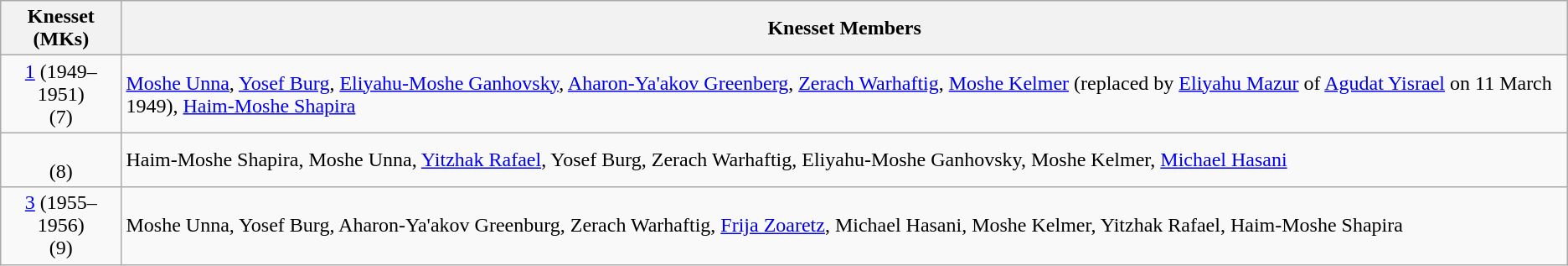<table class="wikitable" style="text-align:center;">
<tr>
<th>Knesset<br>(MKs)</th>
<th>Knesset Members</th>
</tr>
<tr>
<td><a href='#'>1</a> (1949–1951)<br>(7)</td>
<td align=left><a href='#'>Moshe Unna</a>, <a href='#'>Yosef Burg</a>, <a href='#'>Eliyahu-Moshe Ganhovsky</a>, <a href='#'>Aharon-Ya'akov Greenberg</a>, <a href='#'>Zerach Warhaftig</a>, <a href='#'>Moshe Kelmer</a> (replaced by <a href='#'>Eliyahu Mazur</a> of <a href='#'>Agudat Yisrael</a> on 11 March 1949), <a href='#'>Haim-Moshe Shapira</a></td>
</tr>
<tr>
<td><br>(8)</td>
<td align=left>Haim-Moshe Shapira, Moshe Unna, <a href='#'>Yitzhak Rafael</a>, Yosef Burg, Zerach Warhaftig, Eliyahu-Moshe Ganhovsky, Moshe Kelmer, <a href='#'>Michael Hasani</a></td>
</tr>
<tr>
<td><a href='#'>3</a> (1955–1956)<br>(9)</td>
<td align=left>Moshe Unna, Yosef Burg, Aharon-Ya'akov Greenburg, Zerach Warhaftig, <a href='#'>Frija Zoaretz</a>, Michael Hasani, Moshe Kelmer, Yitzhak Rafael, Haim-Moshe Shapira</td>
</tr>
</table>
